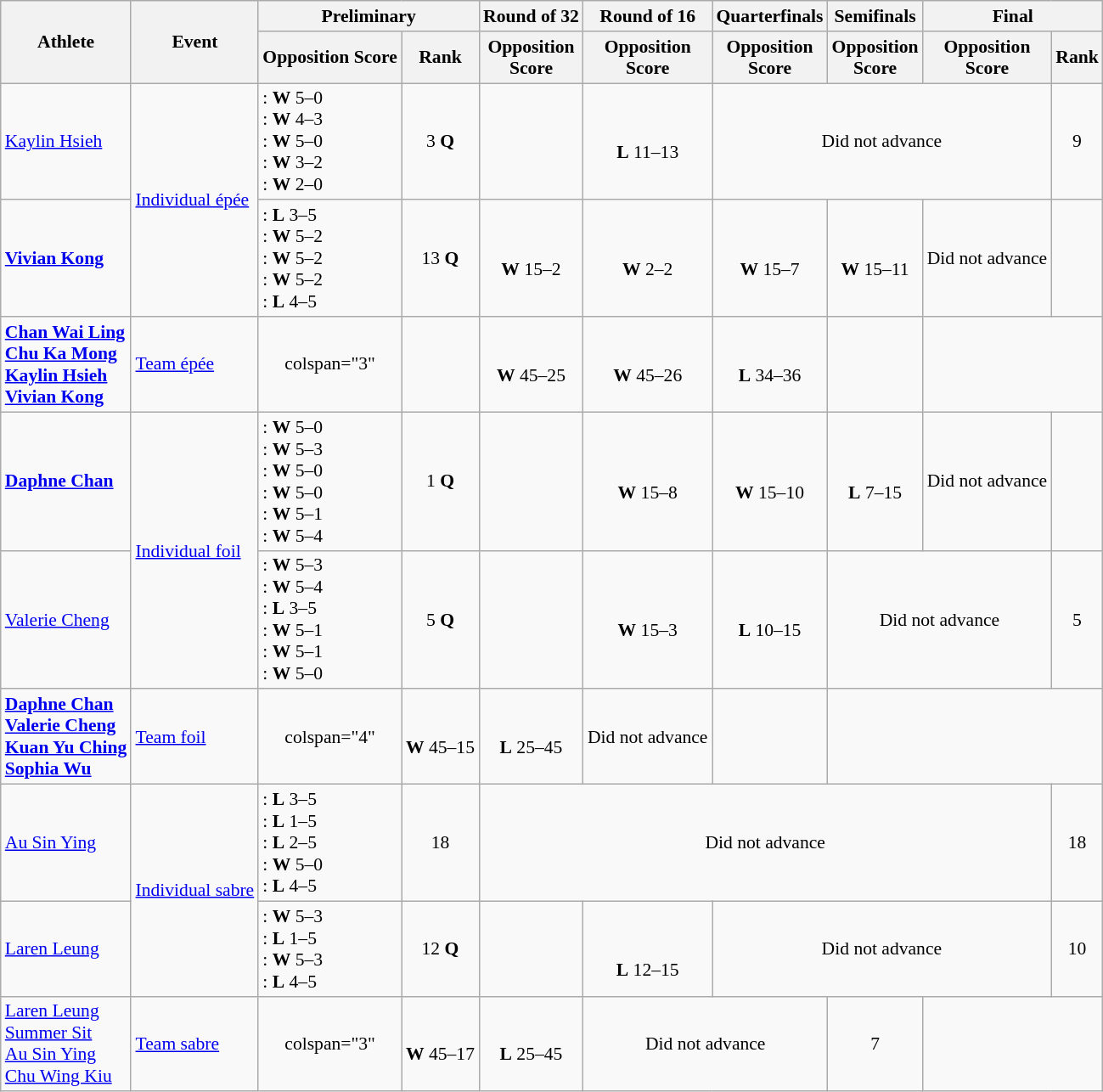<table class=wikitable style=font-size:90%;text-align:center>
<tr>
<th rowspan="2">Athlete</th>
<th rowspan="2">Event</th>
<th colspan="2">Preliminary</th>
<th>Round of 32</th>
<th>Round of 16</th>
<th>Quarterfinals</th>
<th>Semifinals</th>
<th colspan="2">Final</th>
</tr>
<tr>
<th>Opposition Score</th>
<th>Rank</th>
<th>Opposition<br>Score</th>
<th>Opposition<br>Score</th>
<th>Opposition<br>Score</th>
<th>Opposition<br>Score</th>
<th>Opposition<br>Score</th>
<th>Rank</th>
</tr>
<tr>
<td align=left><a href='#'>Kaylin Hsieh</a></td>
<td align=left rowspan="2"><a href='#'>Individual épée</a></td>
<td align=left>: <strong>W</strong> 5–0<br>: <strong>W</strong> 4–3<br>: <strong>W</strong> 5–0<br>: <strong>W</strong> 3–2<br>: <strong>W</strong> 2–0</td>
<td>3 <strong>Q</strong></td>
<td></td>
<td><br><strong>L</strong> 11–13</td>
<td colspan="3">Did not advance</td>
<td>9</td>
</tr>
<tr>
<td align=left><strong><a href='#'>Vivian Kong</a></strong></td>
<td align=left>: <strong>L</strong> 3–5<br>: <strong>W</strong> 5–2<br>: <strong>W</strong> 5–2<br>: <strong>W</strong> 5–2<br>: <strong>L</strong> 4–5</td>
<td>13 <strong>Q</strong></td>
<td><br><strong>W</strong> 15–2</td>
<td><br><strong>W</strong> 2–2</td>
<td><br><strong>W</strong> 15–7</td>
<td><br><strong>W</strong> 15–11</td>
<td>Did not advance</td>
<td></td>
</tr>
<tr>
<td align=left><strong><a href='#'>Chan Wai Ling</a><br><a href='#'>Chu Ka Mong</a><br><a href='#'>Kaylin Hsieh</a><br><a href='#'>Vivian Kong</a></strong></td>
<td align=left><a href='#'>Team épée</a></td>
<td>colspan="3" </td>
<td></td>
<td><br><strong>W</strong> 45–25</td>
<td><br><strong>W</strong> 45–26</td>
<td><br><strong>L</strong> 34–36</td>
<td></td>
</tr>
<tr>
<td align=left><strong><a href='#'>Daphne Chan</a></strong></td>
<td align=left rowspan="2"><a href='#'>Individual foil</a></td>
<td align=left>: <strong>W</strong> 5–0<br>: <strong>W</strong> 5–3<br>: <strong>W</strong> 5–0<br>: <strong>W</strong> 5–0<br>: <strong>W</strong> 5–1<br>: <strong>W</strong> 5–4</td>
<td>1 <strong>Q</strong></td>
<td></td>
<td><br><strong>W</strong> 15–8</td>
<td><br><strong>W</strong> 15–10</td>
<td><br><strong>L</strong> 7–15</td>
<td>Did not advance</td>
<td></td>
</tr>
<tr>
<td align=left><a href='#'>Valerie Cheng</a></td>
<td align=left>: <strong>W</strong> 5–3<br>: <strong>W</strong> 5–4<br>: <strong>L</strong> 3–5<br>: <strong>W</strong> 5–1<br>: <strong>W</strong> 5–1<br>: <strong>W</strong> 5–0</td>
<td>5 <strong>Q</strong></td>
<td></td>
<td><br><strong>W</strong> 15–3</td>
<td><br><strong>L</strong> 10–15</td>
<td colspan="2">Did not advance</td>
<td>5</td>
</tr>
<tr>
<td align=left><strong><a href='#'>Daphne Chan</a><br><a href='#'>Valerie Cheng</a><br><a href='#'>Kuan Yu Ching</a><br><a href='#'>Sophia Wu</a></strong></td>
<td align=left><a href='#'>Team foil</a></td>
<td>colspan="4" </td>
<td><br><strong>W</strong> 45–15</td>
<td><br><strong>L</strong> 25–45</td>
<td>Did not advance</td>
<td></td>
</tr>
<tr>
<td align=left><a href='#'>Au Sin Ying</a></td>
<td align=left rowspan="2"><a href='#'>Individual sabre</a></td>
<td align=left>: <strong>L</strong> 3–5<br>: <strong>L</strong> 1–5<br>: <strong>L</strong> 2–5<br>: <strong>W</strong> 5–0<br>: <strong>L</strong> 4–5</td>
<td>18</td>
<td colspan="5">Did not advance</td>
<td>18</td>
</tr>
<tr>
<td align=left><a href='#'>Laren Leung</a></td>
<td align=left>: <strong>W</strong> 5–3<br>: <strong>L</strong> 1–5<br>: <strong>W</strong> 5–3<br>: <strong>L</strong> 4–5</td>
<td>12 <strong>Q</strong></td>
<td></td>
<td><br><br><strong>L</strong> 12–15</td>
<td colspan="3">Did not advance</td>
<td>10</td>
</tr>
<tr>
<td align=left><a href='#'>Laren Leung</a><br><a href='#'>Summer Sit</a><br><a href='#'>Au Sin Ying</a> <br><a href='#'>Chu Wing Kiu</a></td>
<td align=left><a href='#'>Team sabre</a></td>
<td>colspan="3" </td>
<td><br><strong>W</strong> 45–17</td>
<td><br><strong>L</strong> 25–45</td>
<td colspan="2">Did not advance</td>
<td>7</td>
</tr>
</table>
